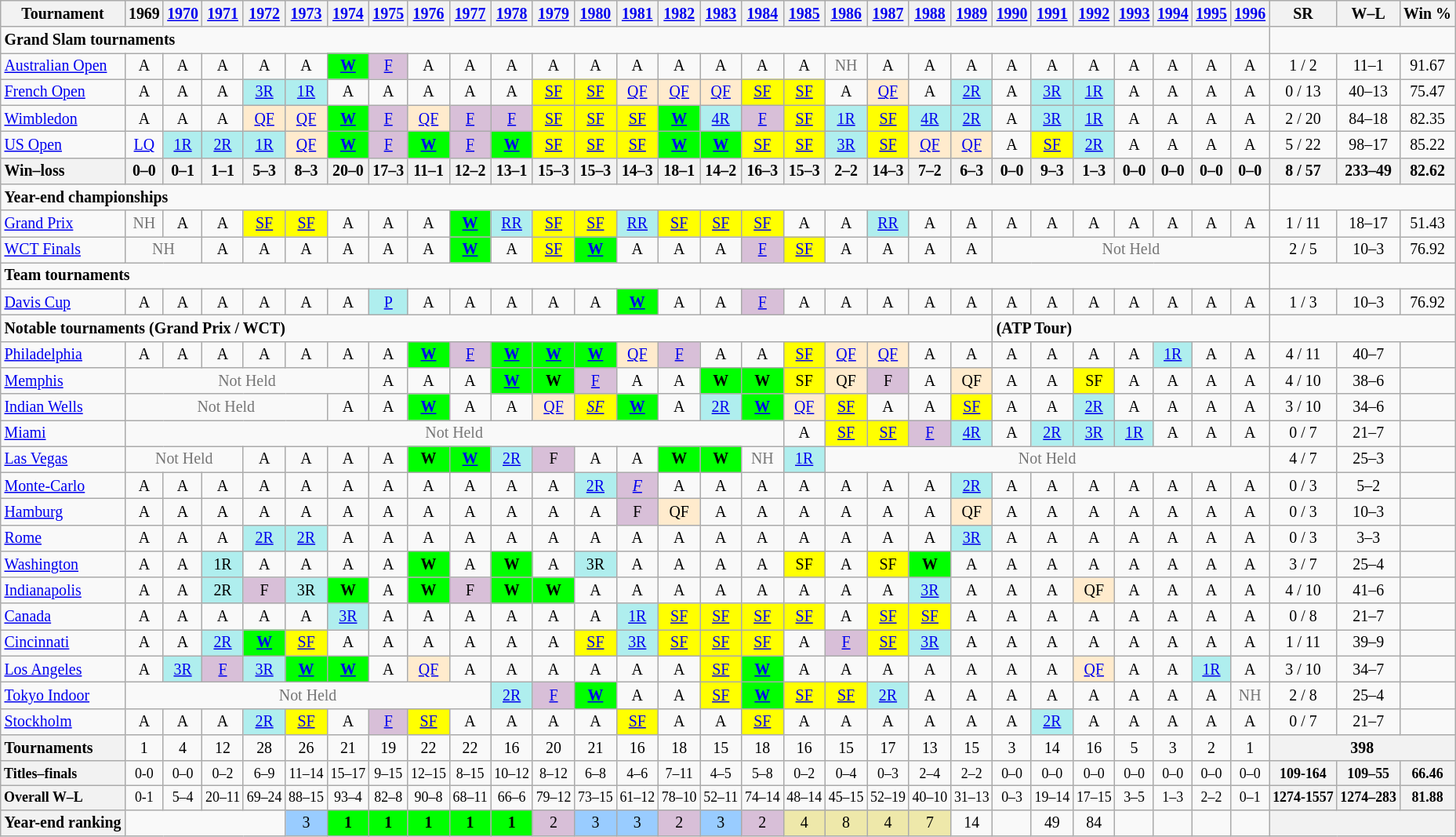<table class="wikitable nowrap" style=text-align:center;font-size:83%>
<tr>
<th>Tournament</th>
<th>1969</th>
<th><a href='#'>1970</a></th>
<th><a href='#'>1971</a></th>
<th><a href='#'>1972</a></th>
<th><a href='#'>1973</a></th>
<th><a href='#'>1974</a></th>
<th><a href='#'>1975</a></th>
<th><a href='#'>1976</a></th>
<th><a href='#'>1977</a></th>
<th><a href='#'>1978</a></th>
<th><a href='#'>1979</a></th>
<th><a href='#'>1980</a></th>
<th><a href='#'>1981</a></th>
<th><a href='#'>1982</a></th>
<th><a href='#'>1983</a></th>
<th><a href='#'>1984</a></th>
<th><a href='#'>1985</a></th>
<th><a href='#'>1986</a></th>
<th><a href='#'>1987</a></th>
<th><a href='#'>1988</a></th>
<th><a href='#'>1989</a></th>
<th><a href='#'>1990</a></th>
<th><a href='#'>1991</a></th>
<th><a href='#'>1992</a></th>
<th><a href='#'>1993</a></th>
<th><a href='#'>1994</a></th>
<th><a href='#'>1995</a></th>
<th><a href='#'>1996</a></th>
<th>SR</th>
<th>W–L</th>
<th>Win %</th>
</tr>
<tr>
<td colspan=29 align=left><strong>Grand Slam tournaments</strong></td>
</tr>
<tr>
<td align=left><a href='#'>Australian Open</a></td>
<td>A</td>
<td>A</td>
<td>A</td>
<td>A</td>
<td>A</td>
<td bgcolor=lime><a href='#'><strong>W</strong></a></td>
<td bgcolor=d8bfd8><a href='#'>F</a></td>
<td>A</td>
<td>A</td>
<td>A</td>
<td>A</td>
<td>A</td>
<td>A</td>
<td>A</td>
<td>A</td>
<td>A</td>
<td>A</td>
<td colspan=1 style=color:#767676>NH</td>
<td>A</td>
<td>A</td>
<td>A</td>
<td>A</td>
<td>A</td>
<td>A</td>
<td>A</td>
<td>A</td>
<td>A</td>
<td>A</td>
<td>1 / 2</td>
<td>11–1</td>
<td>91.67</td>
</tr>
<tr>
<td align=left><a href='#'>French Open</a></td>
<td>A</td>
<td>A</td>
<td>A</td>
<td bgcolor=afeeee><a href='#'>3R</a></td>
<td bgcolor=afeeee><a href='#'>1R</a></td>
<td>A</td>
<td>A</td>
<td>A</td>
<td>A</td>
<td>A</td>
<td bgcolor=yellow><a href='#'>SF</a></td>
<td bgcolor=yellow><a href='#'>SF</a></td>
<td bgcolor=ffebcd><a href='#'>QF</a></td>
<td bgcolor=ffebcd><a href='#'>QF</a></td>
<td bgcolor=ffebcd><a href='#'>QF</a></td>
<td bgcolor=yellow><a href='#'>SF</a></td>
<td bgcolor=yellow><a href='#'>SF</a></td>
<td>A</td>
<td bgcolor=ffebcd><a href='#'>QF</a></td>
<td>A</td>
<td bgcolor=afeeee><a href='#'>2R</a></td>
<td>A</td>
<td bgcolor=afeeee><a href='#'>3R</a></td>
<td bgcolor=afeeee><a href='#'>1R</a></td>
<td>A</td>
<td>A</td>
<td>A</td>
<td>A</td>
<td>0 / 13</td>
<td>40–13</td>
<td>75.47</td>
</tr>
<tr>
<td align=left><a href='#'>Wimbledon</a></td>
<td>A</td>
<td>A</td>
<td>A</td>
<td bgcolor=ffebcd><a href='#'>QF</a></td>
<td bgcolor=ffebcd><a href='#'>QF</a></td>
<td bgcolor=lime><a href='#'><strong>W</strong></a></td>
<td bgcolor=d8bfd8><a href='#'>F</a></td>
<td bgcolor=ffebcd><a href='#'>QF</a></td>
<td bgcolor=d8bfd8><a href='#'>F</a></td>
<td bgcolor=d8bfd8><a href='#'>F</a></td>
<td bgcolor=yellow><a href='#'>SF</a></td>
<td bgcolor=yellow><a href='#'>SF</a></td>
<td bgcolor=yellow><a href='#'>SF</a></td>
<td bgcolor=lime><a href='#'><strong>W</strong></a></td>
<td bgcolor=afeeee><a href='#'>4R</a></td>
<td bgcolor=d8bfd8><a href='#'>F</a></td>
<td bgcolor=yellow><a href='#'>SF</a></td>
<td bgcolor=afeeee><a href='#'>1R</a></td>
<td bgcolor=yellow><a href='#'>SF</a></td>
<td bgcolor=afeeee><a href='#'>4R</a></td>
<td bgcolor=afeeee><a href='#'>2R</a></td>
<td>A</td>
<td bgcolor=afeeee><a href='#'>3R</a></td>
<td bgcolor=afeeee><a href='#'>1R</a></td>
<td>A</td>
<td>A</td>
<td>A</td>
<td>A</td>
<td>2 / 20</td>
<td>84–18</td>
<td>82.35</td>
</tr>
<tr>
<td align=left><a href='#'>US Open</a></td>
<td><a href='#'>LQ</a></td>
<td bgcolor=afeeee><a href='#'>1R</a></td>
<td bgcolor=afeeee><a href='#'>2R</a></td>
<td bgcolor=afeeee><a href='#'>1R</a></td>
<td bgcolor=ffebcd><a href='#'>QF</a></td>
<td bgcolor=lime><a href='#'><strong>W</strong></a></td>
<td bgcolor=d8bfd8><a href='#'>F</a></td>
<td bgcolor=lime><a href='#'><strong>W</strong></a></td>
<td bgcolor=d8bfd8><a href='#'>F</a></td>
<td bgcolor=lime><a href='#'><strong>W</strong></a></td>
<td bgcolor=yellow><a href='#'>SF</a></td>
<td bgcolor=yellow><a href='#'>SF</a></td>
<td bgcolor=yellow><a href='#'>SF</a></td>
<td bgcolor=lime><a href='#'><strong>W</strong></a></td>
<td bgcolor=lime><a href='#'><strong>W</strong></a></td>
<td bgcolor=yellow><a href='#'>SF</a></td>
<td bgcolor=yellow><a href='#'>SF</a></td>
<td bgcolor=afeeee><a href='#'>3R</a></td>
<td bgcolor=yellow><a href='#'>SF</a></td>
<td bgcolor=ffebcd><a href='#'>QF</a></td>
<td bgcolor=ffebcd><a href='#'>QF</a></td>
<td>A</td>
<td bgcolor=yellow><a href='#'>SF</a></td>
<td bgcolor=afeeee><a href='#'>2R</a></td>
<td>A</td>
<td>A</td>
<td>A</td>
<td>A</td>
<td>5 / 22</td>
<td>98–17</td>
<td>85.22</td>
</tr>
<tr>
<th style=text-align:left>Win–loss</th>
<th>0–0</th>
<th>0–1</th>
<th>1–1</th>
<th>5–3</th>
<th>8–3</th>
<th>20–0</th>
<th>17–3</th>
<th>11–1</th>
<th>12–2</th>
<th>13–1</th>
<th>15–3</th>
<th>15–3</th>
<th>14–3</th>
<th>18–1</th>
<th>14–2</th>
<th>16–3</th>
<th>15–3</th>
<th>2–2</th>
<th>14–3</th>
<th>7–2</th>
<th>6–3</th>
<th>0–0</th>
<th>9–3</th>
<th>1–3</th>
<th>0–0</th>
<th>0–0</th>
<th>0–0</th>
<th>0–0</th>
<th>8 / 57</th>
<th>233–49</th>
<th>82.62</th>
</tr>
<tr>
<td colspan=29 align=left><strong>Year-end championships</strong></td>
</tr>
<tr>
<td align=left><a href='#'>Grand Prix</a></td>
<td colspan=1 style=color:#767676>NH</td>
<td>A</td>
<td>A</td>
<td bgcolor=yellow><a href='#'>SF</a></td>
<td bgcolor=yellow><a href='#'>SF</a></td>
<td>A</td>
<td>A</td>
<td>A</td>
<td bgcolor=lime><strong><a href='#'>W</a></strong></td>
<td bgcolor=afeeee><a href='#'>RR</a></td>
<td bgcolor=yellow><a href='#'>SF</a></td>
<td bgcolor=yellow><a href='#'>SF</a></td>
<td bgcolor=afeeee><a href='#'>RR</a></td>
<td bgcolor=yellow><a href='#'>SF</a></td>
<td bgcolor=yellow><a href='#'>SF</a></td>
<td bgcolor=yellow><a href='#'>SF</a></td>
<td>A</td>
<td>A</td>
<td bgcolor=afeeee><a href='#'>RR</a></td>
<td>A</td>
<td>A</td>
<td>A</td>
<td>A</td>
<td>A</td>
<td>A</td>
<td>A</td>
<td>A</td>
<td>A</td>
<td>1 / 11</td>
<td>18–17</td>
<td>51.43</td>
</tr>
<tr>
<td align=left><a href='#'>WCT Finals</a></td>
<td colspan=2 style=color:#767676>NH</td>
<td>A</td>
<td>A</td>
<td>A</td>
<td>A</td>
<td>A</td>
<td>A</td>
<td bgcolor=lime><strong><a href='#'>W</a></strong></td>
<td>A</td>
<td bgcolor=yellow><a href='#'>SF</a></td>
<td bgcolor=lime><strong><a href='#'>W</a></strong></td>
<td>A</td>
<td>A</td>
<td>A</td>
<td bgcolor=d8bfd8><a href='#'>F</a></td>
<td bgcolor=yellow><a href='#'>SF</a></td>
<td>A</td>
<td>A</td>
<td>A</td>
<td>A</td>
<td colspan=7 style=color:#767676>Not Held</td>
<td>2 / 5</td>
<td>10–3</td>
<td>76.92</td>
</tr>
<tr>
<td colspan=29 align=left><strong>Team tournaments</strong></td>
</tr>
<tr>
<td align=left><a href='#'>Davis Cup</a></td>
<td>A</td>
<td>A</td>
<td>A</td>
<td>A</td>
<td>A</td>
<td>A</td>
<td bgcolor=afeeee><a href='#'>P</a></td>
<td>A</td>
<td>A</td>
<td>A</td>
<td>A</td>
<td>A</td>
<td bgcolor=lime><a href='#'><strong>W</strong></a></td>
<td>A</td>
<td>A</td>
<td bgcolor=d8bfd8><a href='#'>F</a></td>
<td>A</td>
<td>A</td>
<td>A</td>
<td>A</td>
<td>A</td>
<td>A</td>
<td>A</td>
<td>A</td>
<td>A</td>
<td>A</td>
<td>A</td>
<td>A</td>
<td>1 / 3</td>
<td>10–3</td>
<td>76.92</td>
</tr>
<tr>
<td colspan="22" align="left"><strong>Notable tournaments (Grand Prix / WCT)</strong></td>
<td colspan="7" align="left"><strong>(ATP Tour)</strong></td>
</tr>
<tr>
<td align=left><a href='#'>Philadelphia</a></td>
<td>A</td>
<td>A</td>
<td>A</td>
<td>A</td>
<td>A</td>
<td>A</td>
<td>A</td>
<td bgcolor=lime><a href='#'><strong>W</strong></a></td>
<td bgcolor=d8bfd8><a href='#'>F</a></td>
<td bgcolor=lime><a href='#'><strong>W</strong></a></td>
<td bgcolor=lime><a href='#'><strong>W</strong></a></td>
<td bgcolor=lime><a href='#'><strong>W</strong></a></td>
<td bgcolor=ffebcd><a href='#'>QF</a></td>
<td bgcolor=d8bfd8><a href='#'>F</a></td>
<td>A</td>
<td>A</td>
<td bgcolor=yellow><a href='#'>SF</a></td>
<td bgcolor=ffebcd><a href='#'>QF</a></td>
<td bgcolor=ffebcd><a href='#'>QF</a></td>
<td>A</td>
<td>A</td>
<td>A</td>
<td>A</td>
<td>A</td>
<td>A</td>
<td bgcolor=afeeee><a href='#'>1R</a></td>
<td>A</td>
<td>A</td>
<td>4 / 11</td>
<td>40–7</td>
<td></td>
</tr>
<tr>
<td align=left><a href='#'>Memphis</a></td>
<td colspan=6 style=color:#767676>Not Held</td>
<td>A</td>
<td>A</td>
<td>A</td>
<td bgcolor=lime><a href='#'><strong>W</strong></a></td>
<td bgcolor=lime><strong>W</strong></td>
<td bgcolor=d8bfd8><a href='#'>F</a></td>
<td>A</td>
<td>A</td>
<td bgcolor=lime><strong>W</strong></td>
<td bgcolor=lime><strong>W</strong></td>
<td bgcolor=yellow>SF</td>
<td bgcolor=ffebcd>QF</td>
<td bgcolor=d8bfd8>F</td>
<td>A</td>
<td bgcolor=ffebcd>QF</td>
<td>A</td>
<td>A</td>
<td bgcolor=yellow>SF</td>
<td>A</td>
<td>A</td>
<td>A</td>
<td>A</td>
<td>4 / 10</td>
<td>38–6</td>
<td></td>
</tr>
<tr>
<td align=left><a href='#'>Indian Wells</a></td>
<td colspan=5 style=color:#767676>Not Held</td>
<td>A</td>
<td>A</td>
<td bgcolor=lime><a href='#'><strong>W</strong></a></td>
<td>A</td>
<td>A</td>
<td bgcolor=ffebcd><a href='#'>QF</a></td>
<td bgcolor=yellow><a href='#'><em>SF</em></a></td>
<td bgcolor=lime><a href='#'><strong>W</strong></a></td>
<td>A</td>
<td bgcolor=afeeee><a href='#'>2R</a></td>
<td bgcolor=lime><a href='#'><strong>W</strong></a></td>
<td bgcolor=ffebcd><a href='#'>QF</a></td>
<td bgcolor=yellow><a href='#'>SF</a></td>
<td>A</td>
<td>A</td>
<td bgcolor=yellow><a href='#'>SF</a></td>
<td>A</td>
<td>A</td>
<td bgcolor=afeeee><a href='#'>2R</a></td>
<td>A</td>
<td>A</td>
<td>A</td>
<td>A</td>
<td>3 / 10</td>
<td>34–6</td>
<td></td>
</tr>
<tr>
<td align=left><a href='#'>Miami</a></td>
<td colspan=16 style=color:#767676>Not Held</td>
<td>A</td>
<td bgcolor=yellow><a href='#'>SF</a></td>
<td bgcolor=yellow><a href='#'>SF</a></td>
<td bgcolor=d8bfd8><a href='#'>F</a></td>
<td bgcolor=afeeee><a href='#'>4R</a></td>
<td>A</td>
<td bgcolor=afeeee><a href='#'>2R</a></td>
<td bgcolor=afeeee><a href='#'>3R</a></td>
<td bgcolor=afeeee><a href='#'>1R</a></td>
<td>A</td>
<td>A</td>
<td>A</td>
<td>0 / 7</td>
<td>21–7</td>
<td></td>
</tr>
<tr>
<td align=left><a href='#'>Las Vegas</a></td>
<td colspan=3 style=color:#767676>Not Held</td>
<td>A</td>
<td>A</td>
<td>A</td>
<td>A</td>
<td bgcolor=lime><strong>W</strong></td>
<td bgcolor=lime><a href='#'><strong>W</strong></a></td>
<td bgcolor=afeeee><a href='#'>2R</a></td>
<td bgcolor=d8bfd8>F</td>
<td>A</td>
<td>A</td>
<td bgcolor=lime><strong>W</strong></td>
<td bgcolor=lime><strong>W</strong></td>
<td colspan=1 style=color:#767676>NH</td>
<td bgcolor=afeeee><a href='#'>1R</a></td>
<td colspan=11 style=color:#767676>Not Held</td>
<td>4 / 7</td>
<td>25–3</td>
<td></td>
</tr>
<tr>
<td align=left><a href='#'>Monte-Carlo</a></td>
<td>A</td>
<td>A</td>
<td>A</td>
<td>A</td>
<td>A</td>
<td>A</td>
<td>A</td>
<td>A</td>
<td>A</td>
<td>A</td>
<td>A</td>
<td bgcolor=afeeee><a href='#'>2R</a></td>
<td bgcolor=d8bfd8><a href='#'><em>F</em></a></td>
<td>A</td>
<td>A</td>
<td>A</td>
<td>A</td>
<td>A</td>
<td>A</td>
<td>A</td>
<td bgcolor=afeeee><a href='#'>2R</a></td>
<td>A</td>
<td>A</td>
<td>A</td>
<td>A</td>
<td>A</td>
<td>A</td>
<td>A</td>
<td>0 / 3</td>
<td>5–2</td>
<td></td>
</tr>
<tr>
<td align=left><a href='#'>Hamburg</a></td>
<td>A</td>
<td>A</td>
<td>A</td>
<td>A</td>
<td>A</td>
<td>A</td>
<td>A</td>
<td>A</td>
<td>A</td>
<td>A</td>
<td>A</td>
<td>A</td>
<td bgcolor=d8bfd8>F</td>
<td bgcolor=ffebcd>QF</td>
<td>A</td>
<td>A</td>
<td>A</td>
<td>A</td>
<td>A</td>
<td>A</td>
<td bgcolor=ffebcd>QF</td>
<td>A</td>
<td>A</td>
<td>A</td>
<td>A</td>
<td>A</td>
<td>A</td>
<td>A</td>
<td>0 / 3</td>
<td>10–3</td>
<td></td>
</tr>
<tr>
<td align=left><a href='#'>Rome</a></td>
<td>A</td>
<td>A</td>
<td>A</td>
<td bgcolor=afeeee><a href='#'>2R</a></td>
<td bgcolor=afeeee><a href='#'>2R</a></td>
<td>A</td>
<td>A</td>
<td>A</td>
<td>A</td>
<td>A</td>
<td>A</td>
<td>A</td>
<td>A</td>
<td>A</td>
<td>A</td>
<td>A</td>
<td>A</td>
<td>A</td>
<td>A</td>
<td>A</td>
<td bgcolor=afeeee><a href='#'>3R</a></td>
<td>A</td>
<td>A</td>
<td>A</td>
<td>A</td>
<td>A</td>
<td>A</td>
<td>A</td>
<td>0 / 3</td>
<td>3–3</td>
<td></td>
</tr>
<tr>
<td align=left><a href='#'>Washington</a></td>
<td>A</td>
<td>A</td>
<td bgcolor=afeeee>1R</td>
<td>A</td>
<td>A</td>
<td>A</td>
<td>A</td>
<td bgcolor=lime><strong>W</strong></td>
<td>A</td>
<td bgcolor=lime><strong>W</strong></td>
<td>A</td>
<td bgcolor=afeeee>3R</td>
<td>A</td>
<td>A</td>
<td>A</td>
<td>A</td>
<td bgcolor=yellow>SF</td>
<td>A</td>
<td bgcolor=yellow>SF</td>
<td bgcolor=lime><strong>W</strong></td>
<td>A</td>
<td>A</td>
<td>A</td>
<td>A</td>
<td>A</td>
<td>A</td>
<td>A</td>
<td>A</td>
<td>3 / 7</td>
<td>25–4</td>
<td></td>
</tr>
<tr>
<td align=left><a href='#'>Indianapolis</a></td>
<td>A</td>
<td>A</td>
<td bgcolor=afeeee>2R</td>
<td bgcolor=d8bfd8>F</td>
<td bgcolor=afeeee>3R</td>
<td bgcolor=lime><strong>W</strong></td>
<td>A</td>
<td bgcolor=lime><strong>W</strong></td>
<td bgcolor=d8bfd8>F</td>
<td bgcolor=lime><strong>W</strong></td>
<td bgcolor=lime><strong>W</strong></td>
<td>A</td>
<td>A</td>
<td>A</td>
<td>A</td>
<td>A</td>
<td>A</td>
<td>A</td>
<td>A</td>
<td bgcolor=afeeee><a href='#'>3R</a></td>
<td>A</td>
<td>A</td>
<td>A</td>
<td bgcolor=ffebcd>QF</td>
<td>A</td>
<td>A</td>
<td>A</td>
<td>A</td>
<td>4 / 10</td>
<td>41–6</td>
<td></td>
</tr>
<tr>
<td align=left><a href='#'>Canada</a></td>
<td>A</td>
<td>A</td>
<td>A</td>
<td>A</td>
<td>A</td>
<td bgcolor=afeeee><a href='#'>3R</a></td>
<td>A</td>
<td>A</td>
<td>A</td>
<td>A</td>
<td>A</td>
<td>A</td>
<td bgcolor=afeeee><a href='#'>1R</a></td>
<td bgcolor=yellow><a href='#'>SF</a></td>
<td bgcolor=yellow><a href='#'>SF</a></td>
<td bgcolor=yellow><a href='#'>SF</a></td>
<td bgcolor=yellow><a href='#'>SF</a></td>
<td>A</td>
<td bgcolor=yellow><a href='#'>SF</a></td>
<td bgcolor=yellow><a href='#'>SF</a></td>
<td>A</td>
<td>A</td>
<td>A</td>
<td>A</td>
<td>A</td>
<td>A</td>
<td>A</td>
<td>A</td>
<td>0 / 8</td>
<td>21–7</td>
<td></td>
</tr>
<tr>
<td align=left><a href='#'>Cincinnati</a></td>
<td>A</td>
<td>A</td>
<td bgcolor=afeeee><a href='#'>2R</a></td>
<td bgcolor=lime><a href='#'><strong>W</strong></a></td>
<td bgcolor=yellow><a href='#'>SF</a></td>
<td>A</td>
<td>A</td>
<td>A</td>
<td>A</td>
<td>A</td>
<td>A</td>
<td bgcolor=yellow><a href='#'>SF</a></td>
<td bgcolor=afeeee><a href='#'>3R</a></td>
<td bgcolor=yellow><a href='#'>SF</a></td>
<td bgcolor=yellow><a href='#'>SF</a></td>
<td bgcolor=yellow><a href='#'>SF</a></td>
<td>A</td>
<td bgcolor=d8bfd8><a href='#'>F</a></td>
<td bgcolor=yellow><a href='#'>SF</a></td>
<td bgcolor=afeeee><a href='#'>3R</a></td>
<td>A</td>
<td>A</td>
<td>A</td>
<td>A</td>
<td>A</td>
<td>A</td>
<td>A</td>
<td>A</td>
<td>1 / 11</td>
<td>39–9</td>
<td></td>
</tr>
<tr>
<td align=left><a href='#'>Los Angeles</a></td>
<td>A</td>
<td bgcolor=afeeee><a href='#'>3R</a></td>
<td bgcolor=d8bfd8><a href='#'>F</a></td>
<td bgcolor=afeeee><a href='#'>3R</a></td>
<td bgcolor=lime><a href='#'><strong>W</strong></a></td>
<td bgcolor=lime><a href='#'><strong>W</strong></a></td>
<td>A</td>
<td bgcolor=ffebcd><a href='#'>QF</a></td>
<td>A</td>
<td>A</td>
<td>A</td>
<td>A</td>
<td>A</td>
<td>A</td>
<td bgcolor=yellow><a href='#'>SF</a></td>
<td bgcolor=lime><a href='#'><strong>W</strong></a></td>
<td>A</td>
<td>A</td>
<td>A</td>
<td>A</td>
<td>A</td>
<td>A</td>
<td>A</td>
<td bgcolor=ffebcd><a href='#'>QF</a></td>
<td>A</td>
<td>A</td>
<td bgcolor=afeeee><a href='#'>1R</a></td>
<td>A</td>
<td>3 / 10</td>
<td>34–7</td>
<td></td>
</tr>
<tr>
<td align=left><a href='#'>Tokyo Indoor</a></td>
<td colspan=9 style=color:#767676>Not Held</td>
<td bgcolor=afeeee><a href='#'>2R</a></td>
<td bgcolor=d8bfd8><a href='#'>F</a></td>
<td bgcolor=lime><a href='#'><strong>W</strong></a></td>
<td>A</td>
<td>A</td>
<td bgcolor=yellow><a href='#'>SF</a></td>
<td bgcolor=lime><a href='#'><strong>W</strong></a></td>
<td bgcolor=yellow><a href='#'>SF</a></td>
<td bgcolor=yellow><a href='#'>SF</a></td>
<td bgcolor=afeeee><a href='#'>2R</a></td>
<td>A</td>
<td>A</td>
<td>A</td>
<td>A</td>
<td>A</td>
<td>A</td>
<td>A</td>
<td>A</td>
<td colspan=1 style=color:#767676>NH</td>
<td>2 / 8</td>
<td>25–4</td>
<td></td>
</tr>
<tr>
<td align=left><a href='#'>Stockholm</a></td>
<td>A</td>
<td>A</td>
<td>A</td>
<td bgcolor=afeeee><a href='#'>2R</a></td>
<td bgcolor=yellow><a href='#'>SF</a></td>
<td>A</td>
<td bgcolor=d8bfd8><a href='#'>F</a></td>
<td bgcolor=yellow><a href='#'>SF</a></td>
<td>A</td>
<td>A</td>
<td>A</td>
<td>A</td>
<td bgcolor=yellow><a href='#'>SF</a></td>
<td>A</td>
<td>A</td>
<td bgcolor=yellow><a href='#'>SF</a></td>
<td>A</td>
<td>A</td>
<td>A</td>
<td>A</td>
<td>A</td>
<td>A</td>
<td bgcolor=afeeee><a href='#'>2R</a></td>
<td>A</td>
<td>A</td>
<td>A</td>
<td>A</td>
<td>A</td>
<td>0 / 7</td>
<td>21–7</td>
<td></td>
</tr>
<tr>
<th style=text-align:left>Tournaments</th>
<td>1</td>
<td>4</td>
<td>12</td>
<td>28</td>
<td>26</td>
<td>21</td>
<td>19</td>
<td>22</td>
<td>22</td>
<td>16</td>
<td>20</td>
<td>21</td>
<td>16</td>
<td>18</td>
<td>15</td>
<td>18</td>
<td>16</td>
<td>15</td>
<td>17</td>
<td>13</td>
<td>15</td>
<td>3</td>
<td>14</td>
<td>16</td>
<td>5</td>
<td>3</td>
<td>2</td>
<td>1</td>
<th colspan=3>398</th>
</tr>
<tr style=font-size:90%>
<th style=text-align:left>Titles–finals</th>
<td>0-0</td>
<td>0–0</td>
<td>0–2</td>
<td>6–9</td>
<td>11–14</td>
<td>15–17</td>
<td>9–15</td>
<td>12–15</td>
<td>8–15</td>
<td>10–12</td>
<td>8–12</td>
<td>6–8</td>
<td>4–6</td>
<td>7–11</td>
<td>4–5</td>
<td>5–8</td>
<td>0–2</td>
<td>0–4</td>
<td>0–3</td>
<td>2–4</td>
<td>2–2</td>
<td>0–0</td>
<td>0–0</td>
<td>0–0</td>
<td>0–0</td>
<td>0–0</td>
<td>0–0</td>
<td>0–0</td>
<th>109-164</th>
<th>109–55</th>
<th>66.46</th>
</tr>
<tr style=font-size:90%>
<th style=text-align:left>Overall W–L</th>
<td>0-1</td>
<td>5–4</td>
<td>20–11</td>
<td>69–24</td>
<td>88–15</td>
<td>93–4</td>
<td>82–8</td>
<td>90–8</td>
<td>68–11</td>
<td>66–6</td>
<td>79–12</td>
<td>73–15</td>
<td>61–12</td>
<td>78–10</td>
<td>52–11</td>
<td>74–14</td>
<td>48–14</td>
<td>45–15</td>
<td>52–19</td>
<td>40–10</td>
<td>31–13</td>
<td>0–3</td>
<td>19–14</td>
<td>17–15</td>
<td>3–5</td>
<td>1–3</td>
<td>2–2</td>
<td>0–1</td>
<th>1274-1557</th>
<th>1274–283</th>
<th>81.88</th>
</tr>
<tr>
<th style=text-align:left>Year-end ranking</th>
<td colspan="4"></td>
<td bgcolor=99ccff>3</td>
<td bgcolor=lime><strong>1</strong></td>
<td bgcolor=lime><strong>1</strong></td>
<td bgcolor=lime><strong>1</strong></td>
<td bgcolor=lime><strong>1</strong></td>
<td bgcolor=lime><strong>1</strong></td>
<td bgcolor=d8bfd8>2</td>
<td bgcolor=99ccff>3</td>
<td bgcolor=99ccff>3</td>
<td bgcolor=d8bfd8>2</td>
<td bgcolor=99ccff>3</td>
<td bgcolor=d8bfd8>2</td>
<td bgcolor=eee8aa>4</td>
<td bgcolor=eee8aa>8</td>
<td bgcolor=eee8aa>4</td>
<td bgcolor=eee8aa>7</td>
<td>14</td>
<td></td>
<td>49</td>
<td>84</td>
<td></td>
<td></td>
<td></td>
<td></td>
<th colspan=3></th>
</tr>
</table>
